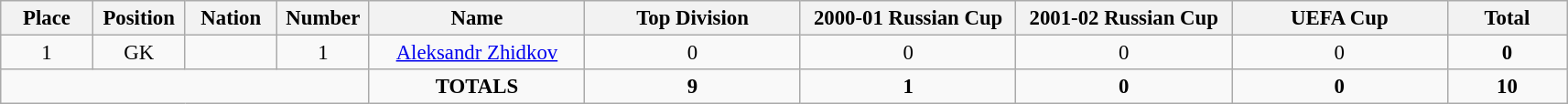<table class="wikitable" style="font-size: 95%; text-align: center;">
<tr>
<th width=60>Place</th>
<th width=60>Position</th>
<th width=60>Nation</th>
<th width=60>Number</th>
<th width=150>Name</th>
<th width=150>Top Division</th>
<th width=150>2000-01 Russian Cup</th>
<th width=150>2001-02 Russian Cup</th>
<th width=150>UEFA Cup</th>
<th width=80>Total</th>
</tr>
<tr>
<td>1</td>
<td>GK</td>
<td></td>
<td>1</td>
<td><a href='#'>Aleksandr Zhidkov</a></td>
<td>0</td>
<td>0</td>
<td>0</td>
<td>0</td>
<td><strong>0</strong></td>
</tr>
<tr>
<td colspan="4"></td>
<td><strong>TOTALS</strong></td>
<td><strong>9</strong></td>
<td><strong>1</strong></td>
<td><strong>0</strong></td>
<td><strong>0</strong></td>
<td><strong>10</strong></td>
</tr>
</table>
